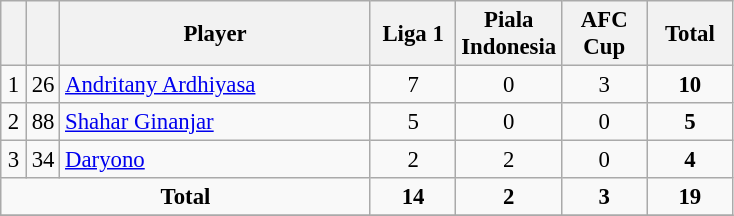<table class="wikitable sortable" style="font-size: 95%; text-align: center;">
<tr>
<th width=10></th>
<th width=10></th>
<th width=200>Player</th>
<th width=50>Liga 1</th>
<th width=50>Piala Indonesia</th>
<th width=50>AFC Cup</th>
<th width=50>Total</th>
</tr>
<tr>
<td>1</td>
<td>26</td>
<td align=left> <a href='#'>Andritany Ardhiyasa</a></td>
<td>7</td>
<td>0</td>
<td>3</td>
<td><strong>10</strong></td>
</tr>
<tr>
<td>2</td>
<td>88</td>
<td align=left> <a href='#'>Shahar Ginanjar</a></td>
<td>5</td>
<td>0</td>
<td>0</td>
<td><strong>5</strong></td>
</tr>
<tr>
<td>3</td>
<td>34</td>
<td align=left> <a href='#'>Daryono</a></td>
<td>2</td>
<td>2</td>
<td>0</td>
<td><strong>4</strong></td>
</tr>
<tr class="sortbottom">
<td colspan=3><strong>Total</strong></td>
<td><strong>14</strong></td>
<td><strong>2</strong></td>
<td><strong>3</strong></td>
<td><strong>19</strong></td>
</tr>
<tr>
</tr>
</table>
